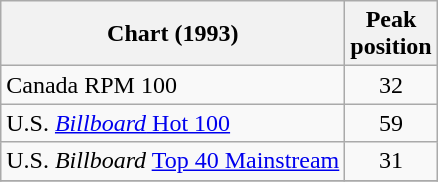<table class="wikitable sortable">
<tr>
<th>Chart (1993)</th>
<th>Peak<br>position</th>
</tr>
<tr>
<td>Canada RPM 100</td>
<td align="center">32</td>
</tr>
<tr>
<td>U.S. <a href='#'><em>Billboard</em> Hot 100</a></td>
<td align="center">59</td>
</tr>
<tr>
<td>U.S. <em>Billboard</em> <a href='#'>Top 40 Mainstream</a></td>
<td align="center">31</td>
</tr>
<tr>
</tr>
</table>
